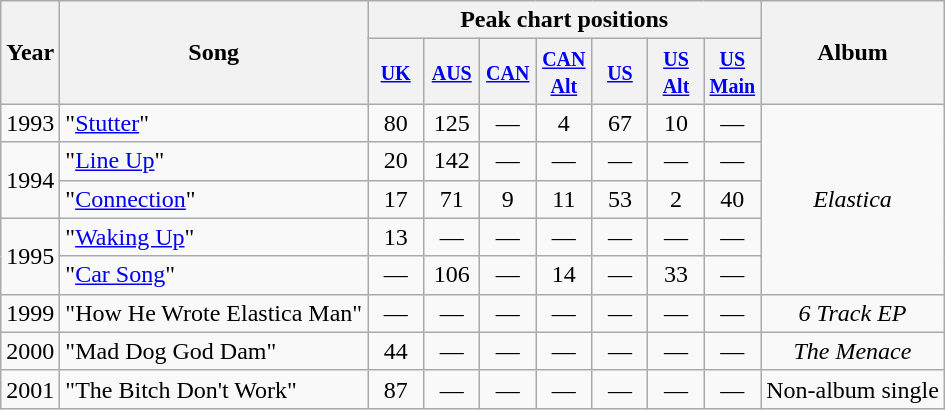<table class="wikitable">
<tr>
<th rowspan="2">Year</th>
<th rowspan="2">Song</th>
<th colspan="7">Peak chart positions</th>
<th rowspan="2">Album</th>
</tr>
<tr>
<th width="30"><small><a href='#'>UK</a><br></small></th>
<th width="30"><small><a href='#'>AUS</a></small><br></th>
<th width="30"><small><a href='#'>CAN</a><br></small></th>
<th width="30"><small><a href='#'>CAN<br>Alt</a><br></small></th>
<th width="30"><small><a href='#'>US</a></small><br></th>
<th width="30"><small><a href='#'>US Alt</a></small><br></th>
<th width="30"><small><a href='#'>US Main</a></small><br></th>
</tr>
<tr>
<td>1993</td>
<td>"<a href='#'>Stutter</a>"</td>
<td align="center">80</td>
<td align="center">125</td>
<td align="center">—</td>
<td align="center">4</td>
<td align="center">67</td>
<td align="center">10</td>
<td align="center">—</td>
<td align="center" rowspan="5"><em>Elastica</em></td>
</tr>
<tr>
<td rowspan="2">1994</td>
<td>"<a href='#'>Line Up</a>"</td>
<td align="center">20</td>
<td align="center">142</td>
<td align="center">—</td>
<td align="center">—</td>
<td align="center">—</td>
<td align="center">—</td>
<td align="center">—</td>
</tr>
<tr>
<td>"<a href='#'>Connection</a>"</td>
<td align="center">17</td>
<td align="center">71</td>
<td align="center">9</td>
<td align="center">11</td>
<td align="center">53</td>
<td align="center">2</td>
<td align="center">40</td>
</tr>
<tr>
<td rowspan="2">1995</td>
<td>"<a href='#'>Waking Up</a>"</td>
<td align="center">13</td>
<td align="center">—</td>
<td align="center">—</td>
<td align="center">—</td>
<td align="center">—</td>
<td align="center">—</td>
<td align="center">—</td>
</tr>
<tr>
<td>"<a href='#'>Car Song</a>"</td>
<td align="center">—</td>
<td align="center">106</td>
<td align="center">—</td>
<td align="center">14</td>
<td align="center">—</td>
<td align="center">33</td>
<td align="center">—</td>
</tr>
<tr>
<td>1999</td>
<td>"How He Wrote Elastica Man"</td>
<td align="center">—</td>
<td align="center">—</td>
<td align="center">—</td>
<td align="center">—</td>
<td align="center">—</td>
<td align="center">—</td>
<td align="center">—</td>
<td align="center"><em>6 Track EP</em></td>
</tr>
<tr>
<td>2000</td>
<td>"Mad Dog God Dam"</td>
<td align="center">44</td>
<td align="center">—</td>
<td align="center">—</td>
<td align="center">—</td>
<td align="center">—</td>
<td align="center">—</td>
<td align="center">—</td>
<td align="center"><em>The Menace</em></td>
</tr>
<tr>
<td>2001</td>
<td>"The Bitch Don't Work"</td>
<td align="center">87</td>
<td align="center">—</td>
<td align="center">—</td>
<td align="center">—</td>
<td align="center">—</td>
<td align="center">—</td>
<td align="center">—</td>
<td align="center">Non-album single</td>
</tr>
</table>
